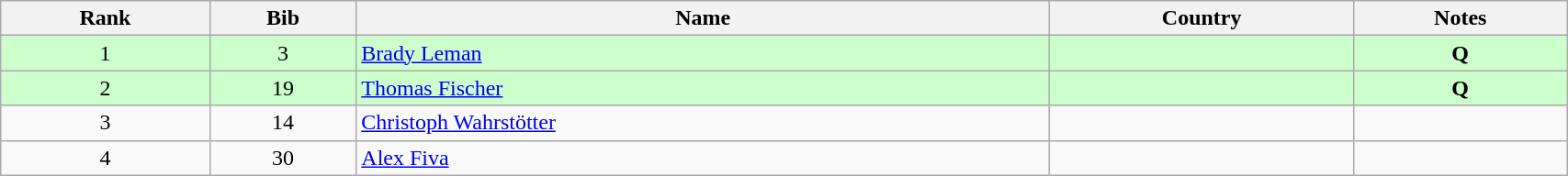<table class="wikitable" style="text-align:center;" width=90%>
<tr>
<th>Rank</th>
<th>Bib</th>
<th>Name</th>
<th>Country</th>
<th>Notes</th>
</tr>
<tr bgcolor=ccffcc>
<td>1</td>
<td>3</td>
<td align=left><a href='#'>Brady Leman</a></td>
<td align=left></td>
<td><strong>Q</strong></td>
</tr>
<tr bgcolor=ccffcc>
<td>2</td>
<td>19</td>
<td align=left><a href='#'>Thomas Fischer</a></td>
<td align=left></td>
<td><strong>Q</strong></td>
</tr>
<tr>
<td>3</td>
<td>14</td>
<td align=left><a href='#'>Christoph Wahrstötter</a></td>
<td align=left></td>
<td></td>
</tr>
<tr>
<td>4</td>
<td>30</td>
<td align=left><a href='#'>Alex Fiva</a></td>
<td align=left></td>
<td></td>
</tr>
</table>
